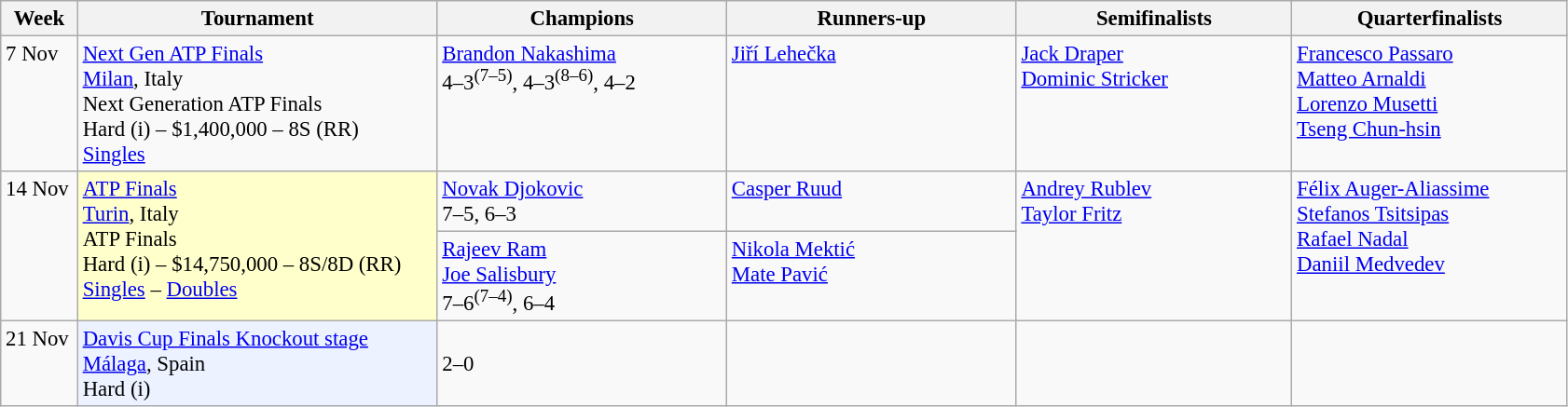<table class=wikitable style=font-size:95%>
<tr>
<th style="width:48px;">Week</th>
<th style="width:250px;">Tournament</th>
<th style="width:200px;">Champions</th>
<th style="width:200px;">Runners-up</th>
<th style="width:190px;">Semifinalists</th>
<th style="width:190px;">Quarterfinalists</th>
</tr>
<tr valign=top>
<td>7 Nov</td>
<td><a href='#'>Next Gen ATP Finals</a> <br> <a href='#'>Milan</a>, Italy <br> Next Generation ATP Finals <br> Hard (i) – $1,400,000 – 8S (RR) <br> <a href='#'>Singles</a></td>
<td> <a href='#'>Brandon Nakashima</a> <br> 4–3<sup>(7–5)</sup>, 4–3<sup>(8–6)</sup>, 4–2</td>
<td> <a href='#'>Jiří Lehečka</a></td>
<td> <a href='#'>Jack Draper</a> <br>  <a href='#'>Dominic Stricker</a></td>
<td>  <a href='#'>Francesco Passaro</a> <br>  <a href='#'>Matteo Arnaldi</a> <br>  <a href='#'>Lorenzo Musetti</a> <br>  <a href='#'>Tseng Chun-hsin</a></td>
</tr>
<tr valign=top>
<td rowspan=2>14 Nov</td>
<td rowspan=2 style="background:#ffc;"><a href='#'>ATP Finals</a> <br> <a href='#'>Turin</a>, Italy <br> ATP Finals <br> Hard (i) – $14,750,000 – 8S/8D (RR) <br> <a href='#'>Singles</a> – <a href='#'>Doubles</a></td>
<td> <a href='#'>Novak Djokovic</a> <br> 7–5, 6–3</td>
<td> <a href='#'>Casper Ruud</a></td>
<td rowspan=2> <a href='#'>Andrey Rublev</a> <br>  <a href='#'>Taylor Fritz</a></td>
<td rowspan=2>  <a href='#'>Félix Auger-Aliassime</a> <br>  <a href='#'>Stefanos Tsitsipas</a><br>  <a href='#'>Rafael Nadal</a> <br> <a href='#'>Daniil Medvedev</a></td>
</tr>
<tr valign=top>
<td> <a href='#'>Rajeev Ram</a> <br>  <a href='#'>Joe Salisbury</a> <br> 7–6<sup>(7–4)</sup>, 6–4</td>
<td> <a href='#'>Nikola Mektić</a> <br>  <a href='#'>Mate Pavić</a></td>
</tr>
<tr valign=top>
<td>21 Nov</td>
<td style="background:#ecf2ff;"><a href='#'>Davis Cup Finals Knockout stage</a> <br> <a href='#'>Málaga</a>, Spain <br> Hard (i)</td>
<td style="text-align:left"> <br> 2–0</td>
<td></td>
<td> <br> </td>
<td> <br>  <br>  <br> </td>
</tr>
</table>
